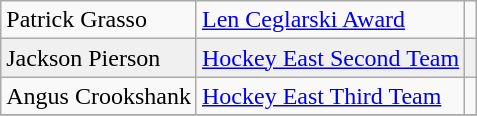<table class="wikitable">
<tr>
<td>Patrick Grasso</td>
<td><a href='#'>Len Ceglarski Award</a></td>
<td></td>
</tr>
<tr bgcolor=f0f0f0>
<td>Jackson Pierson</td>
<td><a href='#'>Hockey East Second Team</a></td>
<td></td>
</tr>
<tr>
<td>Angus Crookshank</td>
<td><a href='#'>Hockey East Third Team</a></td>
<td></td>
</tr>
<tr>
</tr>
</table>
